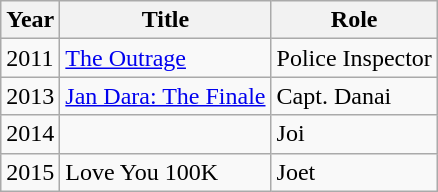<table class="wikitable">
<tr>
<th>Year</th>
<th>Title</th>
<th>Role</th>
</tr>
<tr>
<td>2011</td>
<td><a href='#'>The Outrage</a></td>
<td>Police Inspector</td>
</tr>
<tr>
<td>2013</td>
<td><a href='#'>Jan Dara: The Finale</a></td>
<td>Capt. Danai</td>
</tr>
<tr>
<td>2014</td>
<td></td>
<td>Joi</td>
</tr>
<tr>
<td>2015</td>
<td>Love You 100K</td>
<td>Joet</td>
</tr>
</table>
